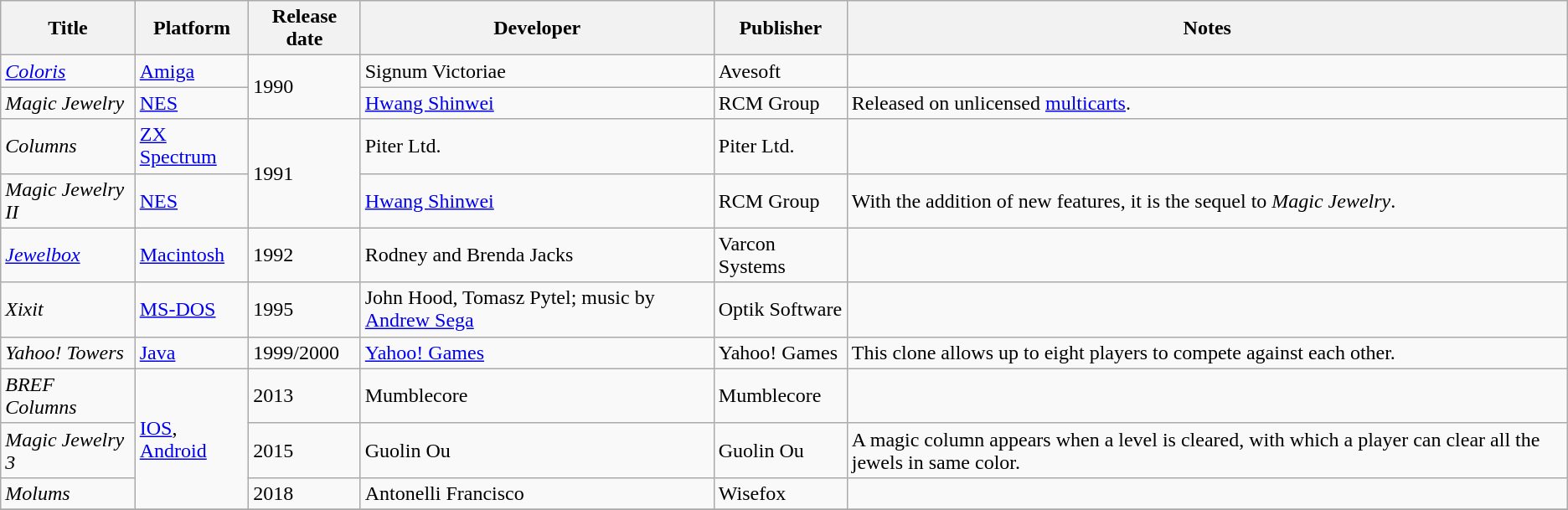<table class="wikitable sortable">
<tr>
<th>Title</th>
<th>Platform</th>
<th>Release date</th>
<th>Developer</th>
<th>Publisher</th>
<th>Notes</th>
</tr>
<tr>
<td><em><a href='#'>Coloris</a></em></td>
<td><a href='#'>Amiga</a></td>
<td rowspan="2">1990</td>
<td>Signum Victoriae</td>
<td>Avesoft</td>
<td></td>
</tr>
<tr>
<td><em>Magic Jewelry</em></td>
<td><a href='#'>NES</a></td>
<td><a href='#'>Hwang Shinwei</a></td>
<td>RCM Group</td>
<td>Released on unlicensed <a href='#'>multicarts</a>.</td>
</tr>
<tr>
<td><em>Columns</em></td>
<td><a href='#'>ZX Spectrum</a></td>
<td rowspan="2">1991</td>
<td>Piter Ltd.</td>
<td>Piter Ltd.</td>
<td></td>
</tr>
<tr>
<td><em>Magic Jewelry II</em></td>
<td><a href='#'>NES</a></td>
<td><a href='#'>Hwang Shinwei</a></td>
<td>RCM Group</td>
<td>With the addition of new features, it is the sequel to <em>Magic Jewelry</em>.</td>
</tr>
<tr>
<td><em><a href='#'>Jewelbox</a></em></td>
<td><a href='#'>Macintosh</a></td>
<td>1992</td>
<td>Rodney and Brenda Jacks</td>
<td>Varcon Systems</td>
<td></td>
</tr>
<tr>
<td><em>Xixit</em></td>
<td><a href='#'>MS-DOS</a></td>
<td>1995</td>
<td>John Hood, Tomasz Pytel; music by <a href='#'>Andrew Sega</a></td>
<td>Optik Software</td>
<td></td>
</tr>
<tr>
<td><em>Yahoo! Towers</em></td>
<td><a href='#'>Java</a></td>
<td>1999/2000</td>
<td><a href='#'>Yahoo! Games</a></td>
<td>Yahoo! Games</td>
<td>This clone allows up to eight players to compete against each other.</td>
</tr>
<tr>
<td><em>BREF Columns</em></td>
<td rowspan="3"><a href='#'>IOS</a>, <a href='#'>Android</a></td>
<td>2013</td>
<td>Mumblecore</td>
<td>Mumblecore</td>
<td></td>
</tr>
<tr>
<td><em>Magic Jewelry 3</em></td>
<td>2015</td>
<td>Guolin Ou</td>
<td>Guolin Ou</td>
<td>A magic column appears when a level is cleared, with which a player can clear all the jewels in same color.</td>
</tr>
<tr>
<td><em>Molums</em></td>
<td>2018</td>
<td>Antonelli Francisco</td>
<td>Wisefox</td>
<td></td>
</tr>
<tr>
</tr>
</table>
